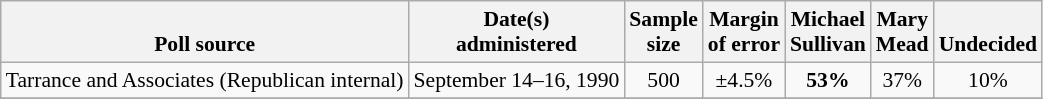<table class="wikitable sortable mw-datatable" style="font-size:90%;text-align:center;line-height:17px">
<tr valign=bottom>
<th>Poll source</th>
<th>Date(s)<br>administered</th>
<th>Sample<br>size</th>
<th>Margin<br>of error</th>
<th class="unsortable">Michael<br>Sullivan<br><small></small></th>
<th class="unsortable">Mary<br>Mead<br><small></small></th>
<th class="unsortable">Undecided</th>
</tr>
<tr>
<td style="text-align:left;">Tarrance and Associates (Republican internal)</td>
<td data-sort-value="2022-09-07">September 14–16, 1990</td>
<td>500</td>
<td>±4.5%</td>
<td><strong>53%</strong></td>
<td>37%</td>
<td>10%</td>
</tr>
<tr>
</tr>
</table>
